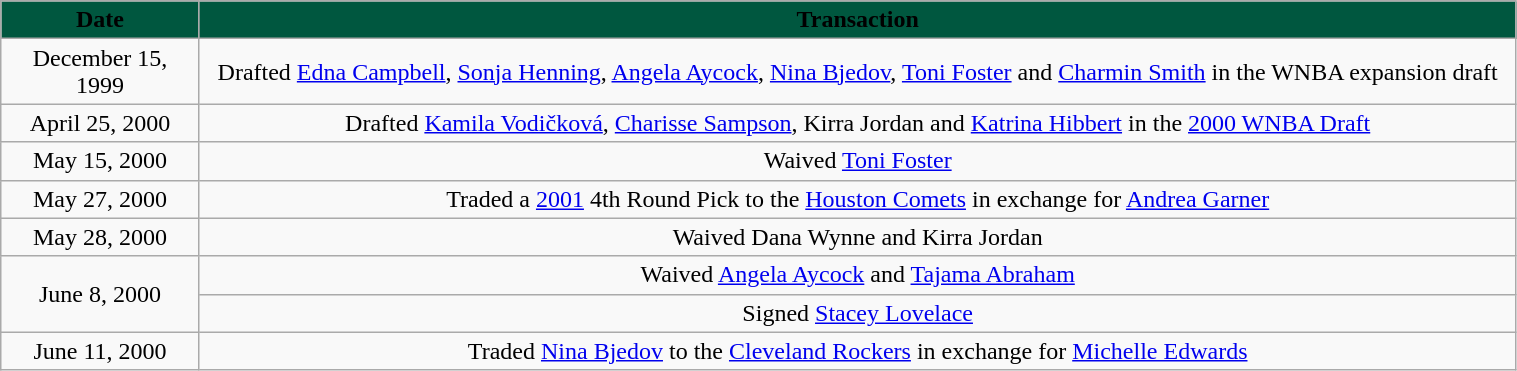<table class="wikitable" style="width:80%; text-align: center;">
<tr>
<th style="background: #00573F" width=125"><span>Date</span></th>
<th style="background: #00573F" colspan="2"><span>Transaction</span></th>
</tr>
<tr>
<td>December 15, 1999</td>
<td>Drafted <a href='#'>Edna Campbell</a>, <a href='#'>Sonja Henning</a>, <a href='#'>Angela Aycock</a>, <a href='#'>Nina Bjedov</a>, <a href='#'>Toni Foster</a> and <a href='#'>Charmin Smith</a> in the WNBA expansion draft</td>
</tr>
<tr>
<td>April 25, 2000</td>
<td>Drafted <a href='#'>Kamila Vodičková</a>, <a href='#'>Charisse Sampson</a>, Kirra Jordan and <a href='#'>Katrina Hibbert</a> in the <a href='#'>2000 WNBA Draft</a></td>
</tr>
<tr>
<td>May 15, 2000</td>
<td>Waived <a href='#'>Toni Foster</a></td>
</tr>
<tr>
<td>May 27, 2000</td>
<td>Traded a <a href='#'>2001</a> 4th Round Pick to the <a href='#'>Houston Comets</a> in exchange for <a href='#'>Andrea Garner</a></td>
</tr>
<tr>
<td>May 28, 2000</td>
<td>Waived Dana Wynne and Kirra Jordan</td>
</tr>
<tr>
<td rowspan="2">June 8, 2000</td>
<td>Waived <a href='#'>Angela Aycock</a> and <a href='#'>Tajama Abraham</a></td>
</tr>
<tr>
<td>Signed <a href='#'>Stacey Lovelace</a></td>
</tr>
<tr>
<td>June 11, 2000</td>
<td>Traded <a href='#'>Nina Bjedov</a> to the <a href='#'>Cleveland Rockers</a> in exchange for <a href='#'>Michelle Edwards</a></td>
</tr>
</table>
